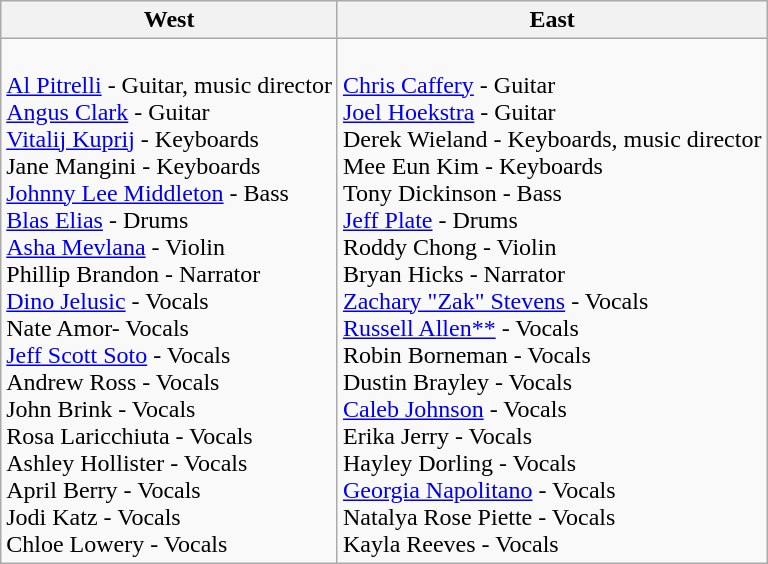<table class="wikitable">
<tr>
<th>West</th>
<th>East</th>
</tr>
<tr>
<td><br><a href='#'>Al Pitrelli</a> - Guitar, music director<br>
<a href='#'>Angus Clark</a> - Guitar<br>
<a href='#'>Vitalij Kuprij</a> - Keyboards<br>
Jane Mangini - Keyboards<br>
<a href='#'>Johnny Lee Middleton</a> - Bass<br>
<a href='#'>Blas Elias</a> - Drums<br>
<a href='#'>Asha Mevlana</a> - Violin<br>
Phillip Brandon - Narrator<br>
<a href='#'>Dino Jelusic</a> - Vocals<br>
Nate Amor- Vocals<br>
<a href='#'>Jeff Scott Soto</a> - Vocals<br> 
Andrew Ross - Vocals<br>
John Brink - Vocals<br>
Rosa Laricchiuta - Vocals<br>
Ashley Hollister - Vocals<br>
April Berry - Vocals<br>
Jodi Katz - Vocals<br>
Chloe Lowery - Vocals<br></td>
<td><br><a href='#'>Chris Caffery</a> - Guitar<br>
<a href='#'>Joel Hoekstra</a> - Guitar<br>
Derek Wieland - Keyboards, music director<br>
Mee Eun Kim - Keyboards<br>
Tony Dickinson - Bass<br>
<a href='#'>Jeff Plate</a> - Drums<br>
Roddy Chong - Violin<br>
Bryan Hicks - Narrator<br>
<a href='#'>Zachary "Zak" Stevens</a> - Vocals<br>
<a href='#'>Russell Allen**</a> - Vocals<br>
Robin Borneman - Vocals<br>
Dustin Brayley - Vocals<br>
<a href='#'>Caleb Johnson</a> - Vocals<br>
Erika Jerry - Vocals<br>
Hayley Dorling - Vocals<br>
<a href='#'>Georgia Napolitano</a> - Vocals<br>
Natalya Rose Piette - Vocals<br>
Kayla Reeves - Vocals</td>
</tr>
</table>
